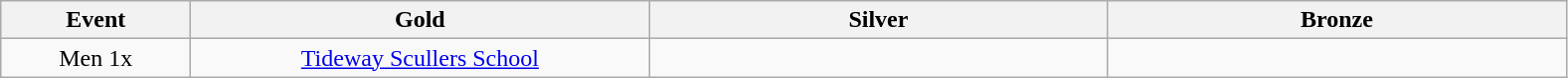<table class="wikitable" style="text-align:center">
<tr>
<th width=120>Event</th>
<th width=300>Gold</th>
<th width=300>Silver</th>
<th width=300>Bronze</th>
</tr>
<tr>
<td>Men 1x</td>
<td><a href='#'>Tideway Scullers School</a></td>
<td></td>
<td></td>
</tr>
</table>
